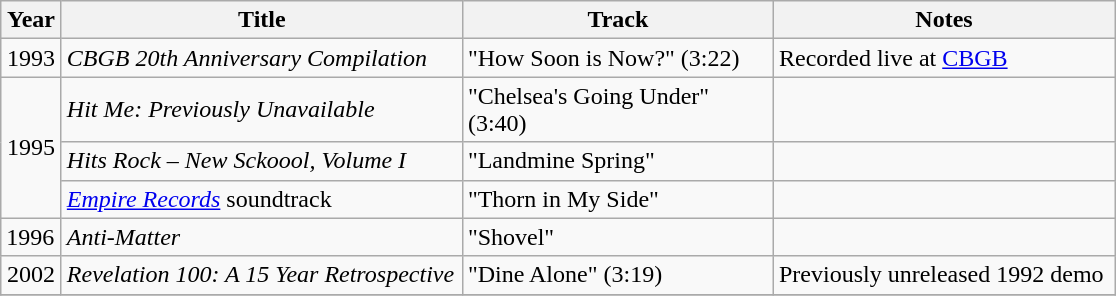<table class="wikitable">
<tr>
<th width="33">Year</th>
<th width="260">Title</th>
<th width="200">Track</th>
<th width="220">Notes</th>
</tr>
<tr>
<td align="center">1993</td>
<td><em>CBGB 20th Anniversary Compilation</em></td>
<td>"How Soon is Now?" (3:22)</td>
<td>Recorded live at <a href='#'>CBGB</a></td>
</tr>
<tr>
<td align="center" rowspan="3">1995</td>
<td><em>Hit Me: Previously Unavailable</em></td>
<td>"Chelsea's Going Under" (3:40)</td>
<td></td>
</tr>
<tr>
<td><em>Hits Rock – New Sckoool, Volume I</em></td>
<td>"Landmine Spring"</td>
<td></td>
</tr>
<tr>
<td><em><a href='#'>Empire Records</a></em> soundtrack</td>
<td>"Thorn in My Side"</td>
<td></td>
</tr>
<tr>
<td>1996</td>
<td><em>Anti-Matter</em></td>
<td>"Shovel"</td>
<td></td>
</tr>
<tr>
<td align="center">2002</td>
<td><em>Revelation 100: A 15 Year Retrospective</em></td>
<td>"Dine Alone" (3:19)</td>
<td>Previously unreleased 1992 demo</td>
</tr>
<tr>
</tr>
</table>
